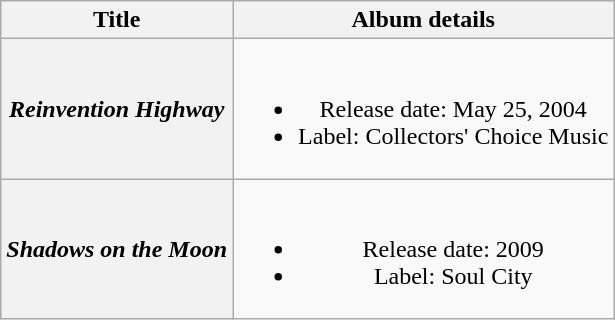<table class="wikitable plainrowheaders" style="text-align:center;">
<tr>
<th scope="col">Title</th>
<th scope="col">Album details</th>
</tr>
<tr>
<th scope="row"><em>Reinvention Highway</em></th>
<td><br><ul><li>Release date: May 25, 2004</li><li>Label: Collectors' Choice Music</li></ul></td>
</tr>
<tr>
<th scope="row"><em>Shadows on the Moon </em></th>
<td><br><ul><li>Release date: 2009</li><li>Label: Soul City</li></ul></td>
</tr>
</table>
